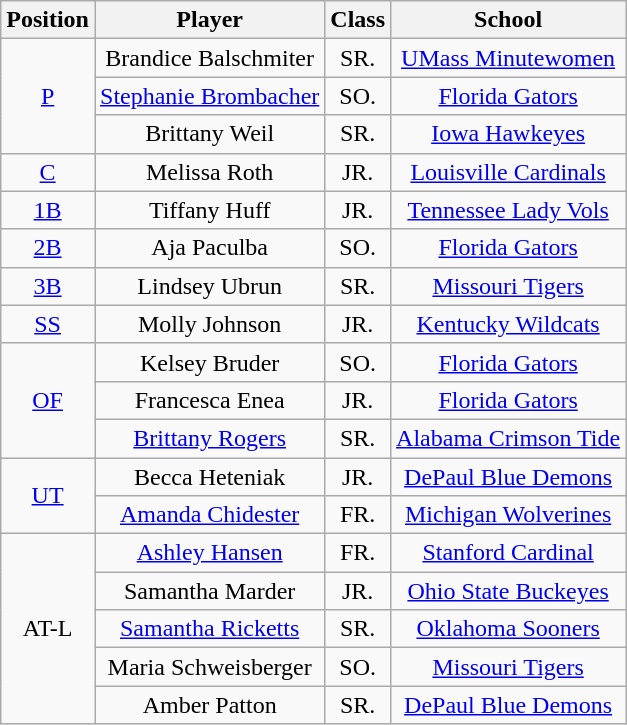<table class="wikitable">
<tr>
<th>Position</th>
<th>Player</th>
<th>Class</th>
<th>School</th>
</tr>
<tr align=center>
<td rowspan=3><a href='#'>P</a></td>
<td>Brandice Balschmiter</td>
<td>SR.</td>
<td><a href='#'>UMass Minutewomen</a></td>
</tr>
<tr align=center>
<td><a href='#'>Stephanie Brombacher</a></td>
<td>SO.</td>
<td><a href='#'>Florida Gators</a></td>
</tr>
<tr align=center>
<td>Brittany Weil</td>
<td>SR.</td>
<td><a href='#'>Iowa Hawkeyes</a></td>
</tr>
<tr align=center>
<td rowspan=1><a href='#'>C</a></td>
<td>Melissa Roth</td>
<td>JR.</td>
<td><a href='#'>Louisville Cardinals</a></td>
</tr>
<tr align=center>
<td rowspan=1><a href='#'>1B</a></td>
<td>Tiffany Huff</td>
<td>JR.</td>
<td><a href='#'>Tennessee Lady Vols</a></td>
</tr>
<tr align=center>
<td rowspan=1><a href='#'>2B</a></td>
<td>Aja Paculba</td>
<td>SO.</td>
<td><a href='#'>Florida Gators</a></td>
</tr>
<tr align=center>
<td rowspan=1><a href='#'>3B</a></td>
<td>Lindsey Ubrun</td>
<td>SR.</td>
<td><a href='#'>Missouri Tigers</a></td>
</tr>
<tr align=center>
<td rowspan=1><a href='#'>SS</a></td>
<td>Molly Johnson</td>
<td>JR.</td>
<td><a href='#'>Kentucky Wildcats</a></td>
</tr>
<tr align=center>
<td rowspan=3><a href='#'>OF</a></td>
<td>Kelsey Bruder</td>
<td>SO.</td>
<td><a href='#'>Florida Gators</a></td>
</tr>
<tr align=center>
<td>Francesca Enea</td>
<td>JR.</td>
<td><a href='#'>Florida Gators</a></td>
</tr>
<tr align=center>
<td><a href='#'>Brittany Rogers</a></td>
<td>SR.</td>
<td><a href='#'>Alabama Crimson Tide</a></td>
</tr>
<tr align=center>
<td rowspan=2><a href='#'>UT</a></td>
<td>Becca Heteniak</td>
<td>JR.</td>
<td><a href='#'>DePaul Blue Demons</a></td>
</tr>
<tr align=center>
<td><a href='#'>Amanda Chidester</a></td>
<td>FR.</td>
<td><a href='#'>Michigan Wolverines</a></td>
</tr>
<tr align=center>
<td rowspan=5>AT-L</td>
<td><a href='#'>Ashley Hansen</a></td>
<td>FR.</td>
<td><a href='#'>Stanford Cardinal</a></td>
</tr>
<tr align=center>
<td>Samantha Marder</td>
<td>JR.</td>
<td><a href='#'>Ohio State Buckeyes</a></td>
</tr>
<tr align=center>
<td><a href='#'>Samantha Ricketts</a></td>
<td>SR.</td>
<td><a href='#'>Oklahoma Sooners</a></td>
</tr>
<tr align=center>
<td>Maria Schweisberger</td>
<td>SO.</td>
<td><a href='#'>Missouri Tigers</a></td>
</tr>
<tr align=center>
<td>Amber Patton</td>
<td>SR.</td>
<td><a href='#'>DePaul Blue Demons</a></td>
</tr>
</table>
